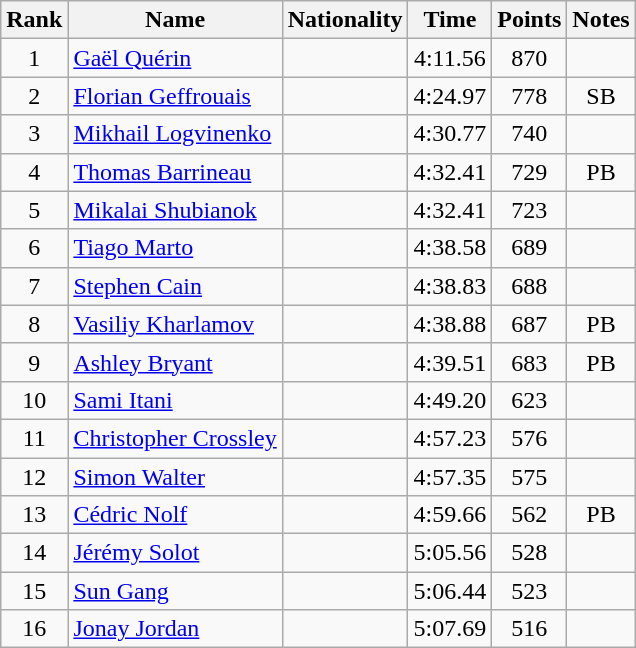<table class="wikitable sortable" style="text-align:center">
<tr>
<th>Rank</th>
<th>Name</th>
<th>Nationality</th>
<th>Time</th>
<th>Points</th>
<th>Notes</th>
</tr>
<tr>
<td>1</td>
<td align="left"><a href='#'>Gaël Quérin</a></td>
<td align=left></td>
<td>4:11.56</td>
<td>870</td>
<td></td>
</tr>
<tr>
<td>2</td>
<td align="left"><a href='#'>Florian Geffrouais</a></td>
<td align=left></td>
<td>4:24.97</td>
<td>778</td>
<td>SB</td>
</tr>
<tr>
<td>3</td>
<td align="left"><a href='#'>Mikhail Logvinenko</a></td>
<td align=left></td>
<td>4:30.77</td>
<td>740</td>
<td></td>
</tr>
<tr>
<td>4</td>
<td align="left"><a href='#'>Thomas Barrineau</a></td>
<td align=left></td>
<td>4:32.41</td>
<td>729</td>
<td>PB</td>
</tr>
<tr>
<td>5</td>
<td align="left"><a href='#'>Mikalai Shubianok</a></td>
<td align=left></td>
<td>4:32.41</td>
<td>723</td>
<td></td>
</tr>
<tr>
<td>6</td>
<td align="left"><a href='#'>Tiago Marto</a></td>
<td align=left></td>
<td>4:38.58</td>
<td>689</td>
<td></td>
</tr>
<tr>
<td>7</td>
<td align="left"><a href='#'>Stephen Cain</a></td>
<td align=left></td>
<td>4:38.83</td>
<td>688</td>
<td></td>
</tr>
<tr>
<td>8</td>
<td align="left"><a href='#'>Vasiliy Kharlamov</a></td>
<td align=left></td>
<td>4:38.88</td>
<td>687</td>
<td>PB</td>
</tr>
<tr>
<td>9</td>
<td align="left"><a href='#'>Ashley Bryant</a></td>
<td align=left></td>
<td>4:39.51</td>
<td>683</td>
<td>PB</td>
</tr>
<tr>
<td>10</td>
<td align="left"><a href='#'>Sami Itani</a></td>
<td align=left></td>
<td>4:49.20</td>
<td>623</td>
<td></td>
</tr>
<tr>
<td>11</td>
<td align="left"><a href='#'>Christopher Crossley</a></td>
<td align=left></td>
<td>4:57.23</td>
<td>576</td>
<td></td>
</tr>
<tr>
<td>12</td>
<td align="left"><a href='#'>Simon Walter</a></td>
<td align=left></td>
<td>4:57.35</td>
<td>575</td>
<td></td>
</tr>
<tr>
<td>13</td>
<td align="left"><a href='#'>Cédric Nolf</a></td>
<td align=left></td>
<td>4:59.66</td>
<td>562</td>
<td>PB</td>
</tr>
<tr>
<td>14</td>
<td align="left"><a href='#'>Jérémy Solot</a></td>
<td align=left></td>
<td>5:05.56</td>
<td>528</td>
<td></td>
</tr>
<tr>
<td>15</td>
<td align="left"><a href='#'>Sun Gang</a></td>
<td align=left></td>
<td>5:06.44</td>
<td>523</td>
<td></td>
</tr>
<tr>
<td>16</td>
<td align="left"><a href='#'>Jonay Jordan</a></td>
<td align=left></td>
<td>5:07.69</td>
<td>516</td>
<td></td>
</tr>
</table>
